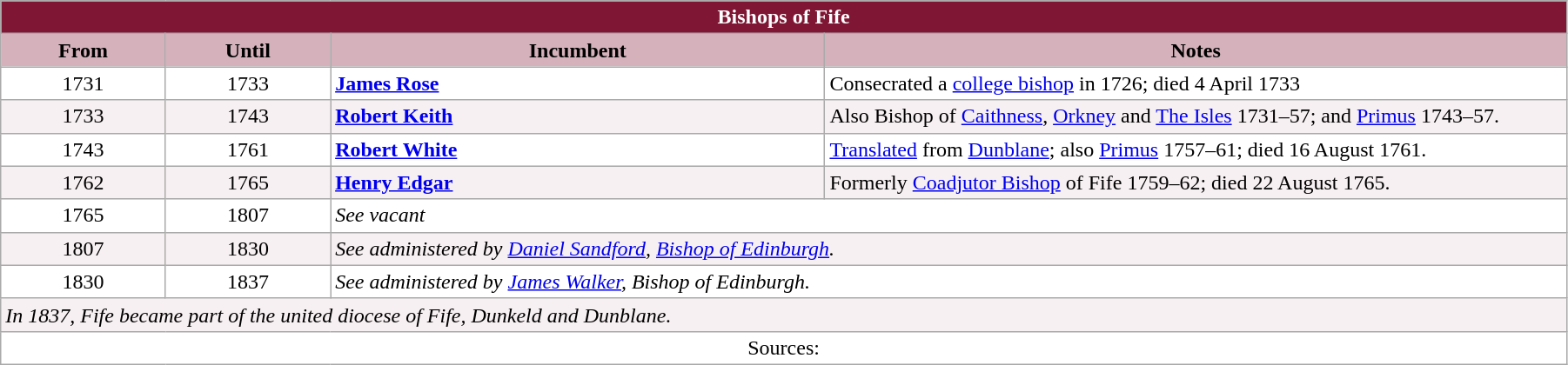<table class="wikitable" style="width:95%;" border="1" cellpadding="2">
<tr>
<th colspan="4" style="background-color: #7F1734; color: white;">Bishops of Fife</th>
</tr>
<tr valign=center>
<th style="background-color:#D4B1BB" width="10%">From</th>
<th style="background-color:#D4B1BB" width="10%">Until</th>
<th style="background-color:#D4B1BB" width="30%">Incumbent</th>
<th style="background-color:#D4B1BB" width="45%">Notes</th>
</tr>
<tr valign=top bgcolor="white">
<td align=center>1731</td>
<td align=center>1733</td>
<td><strong><a href='#'>James Rose</a></strong></td>
<td>Consecrated a <a href='#'>college bishop</a> in 1726; died 4 April 1733</td>
</tr>
<tr valign=top bgcolor="#F7F0F2">
<td align=center>1733</td>
<td align=center>1743</td>
<td><strong><a href='#'>Robert Keith</a></strong></td>
<td>Also Bishop of <a href='#'>Caithness</a>, <a href='#'>Orkney</a> and <a href='#'>The Isles</a> 1731–57; and <a href='#'>Primus</a> 1743–57.</td>
</tr>
<tr valign=top bgcolor="white">
<td align=center>1743</td>
<td align=center>1761</td>
<td><strong><a href='#'>Robert White</a></strong></td>
<td><a href='#'>Translated</a> from <a href='#'>Dunblane</a>; also <a href='#'>Primus</a> 1757–61; died 16 August 1761.</td>
</tr>
<tr valign=top bgcolor="#F7F0F2">
<td align=center>1762</td>
<td align=center>1765</td>
<td><strong><a href='#'>Henry Edgar</a></strong></td>
<td>Formerly <a href='#'>Coadjutor Bishop</a> of Fife 1759–62; died 22 August 1765.</td>
</tr>
<tr valign=top bgcolor="white">
<td align=center>1765</td>
<td align=center>1807</td>
<td colspan=2><em>See vacant</em></td>
</tr>
<tr valign=top bgcolor="#F7F0F2">
<td align=center>1807</td>
<td align=center>1830</td>
<td colspan=2><em>See administered by <a href='#'>Daniel Sandford</a>, <a href='#'>Bishop of Edinburgh</a>.</em></td>
</tr>
<tr valign=top bgcolor="white">
<td align=center>1830</td>
<td align=center>1837</td>
<td colspan=2><em>See administered by <a href='#'>James Walker</a>, Bishop of Edinburgh.</em></td>
</tr>
<tr valign=top bgcolor="#F7F0F2">
<td colspan=4><em>In 1837, Fife became part of the united diocese of Fife, Dunkeld and Dunblane.</em></td>
</tr>
<tr valign=top bgcolor="white">
<td align=center colspan=4>Sources:</td>
</tr>
</table>
